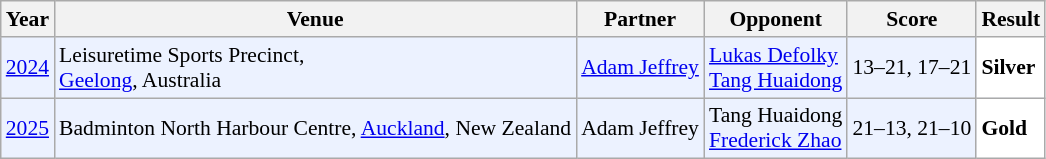<table class="sortable wikitable" style="font-size: 90%;">
<tr>
<th>Year</th>
<th>Venue</th>
<th>Partner</th>
<th>Opponent</th>
<th>Score</th>
<th>Result</th>
</tr>
<tr style="background:#ECF2FF">
<td align="center"><a href='#'>2024</a></td>
<td align="left">Leisuretime Sports Precinct,<br><a href='#'>Geelong</a>, Australia</td>
<td align="left"> <a href='#'>Adam Jeffrey</a></td>
<td align="left"> <a href='#'>Lukas Defolky</a><br>  <a href='#'>Tang Huaidong</a></td>
<td align="left">13–21, 17–21</td>
<td style="text-align:left; background:white"> <strong>Silver</strong></td>
</tr>
<tr style="background:#ECF2FF">
<td align="center"><a href='#'>2025</a></td>
<td align="left">Badminton North Harbour Centre, <a href='#'>Auckland</a>, New Zealand</td>
<td align="left"> Adam Jeffrey</td>
<td align="left"> Tang Huaidong<br> <a href='#'>Frederick Zhao</a></td>
<td align="left">21–13, 21–10</td>
<td style="text-align:left; background:white"> <strong>Gold</strong></td>
</tr>
</table>
